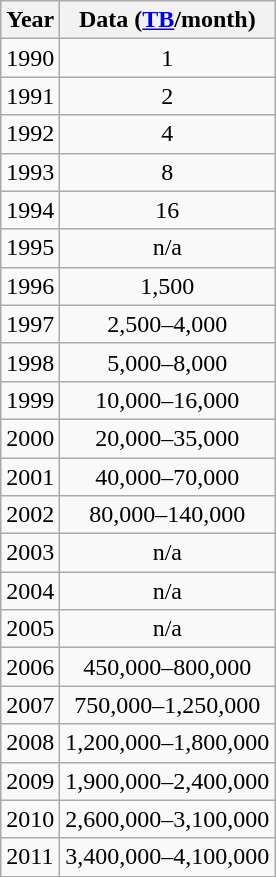<table class="wikitable">
<tr>
<th>Year</th>
<th>Data (<a href='#'>TB</a>/month)</th>
</tr>
<tr 1987 2.2>
<td>1990</td>
<td align=center>1</td>
</tr>
<tr>
<td>1991</td>
<td align=center>2</td>
</tr>
<tr>
<td>1992</td>
<td align=center>4</td>
</tr>
<tr>
<td>1993</td>
<td align=center>8</td>
</tr>
<tr>
<td>1994</td>
<td align=center>16</td>
</tr>
<tr>
<td>1995</td>
<td align=center>n/a</td>
</tr>
<tr>
<td>1996</td>
<td align=center>1,500</td>
</tr>
<tr>
<td>1997</td>
<td align=center>2,500–4,000</td>
</tr>
<tr>
<td>1998</td>
<td align=center>5,000–8,000</td>
</tr>
<tr>
<td>1999</td>
<td align=center>10,000–16,000</td>
</tr>
<tr>
<td>2000</td>
<td align=center>20,000–35,000</td>
</tr>
<tr>
<td>2001</td>
<td align=center>40,000–70,000</td>
</tr>
<tr>
<td>2002</td>
<td align=center>80,000–140,000</td>
</tr>
<tr>
<td>2003</td>
<td align=center>n/a</td>
</tr>
<tr>
<td>2004</td>
<td align=center>n/a</td>
</tr>
<tr>
<td>2005</td>
<td align=center>n/a</td>
</tr>
<tr>
<td>2006</td>
<td align=center>450,000–800,000</td>
</tr>
<tr>
<td>2007</td>
<td align=center>750,000–1,250,000</td>
</tr>
<tr>
<td>2008</td>
<td align=center>1,200,000–1,800,000</td>
</tr>
<tr>
<td>2009</td>
<td align=center>1,900,000–2,400,000</td>
</tr>
<tr>
<td>2010</td>
<td align=center>2,600,000–3,100,000</td>
</tr>
<tr>
<td>2011</td>
<td align=center>3,400,000–4,100,000</td>
</tr>
</table>
